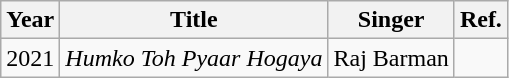<table class="wikitable sortable">
<tr>
<th>Year</th>
<th>Title</th>
<th>Singer</th>
<th class ="unsortable">Ref.</th>
</tr>
<tr>
<td>2021</td>
<td><em>Humko Toh Pyaar Hogaya</em></td>
<td>Raj Barman</td>
<td style="text-align:center;"></td>
</tr>
</table>
